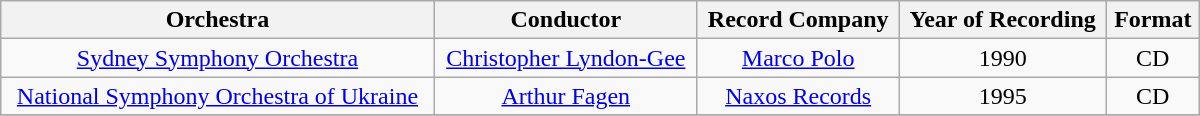<table class="wikitable" width="800px">
<tr>
<th align="center">Orchestra</th>
<th align="center">Conductor</th>
<th align="center">Record Company</th>
<th align="center">Year of Recording</th>
<th align="center">Format</th>
</tr>
<tr>
<td align="center"><a href='#'>Sydney Symphony Orchestra</a></td>
<td align="center"><a href='#'>Christopher Lyndon-Gee</a></td>
<td align="center"><a href='#'>Marco Polo</a></td>
<td align="center">1990</td>
<td align="center">CD</td>
</tr>
<tr>
<td align="center"><a href='#'>National Symphony Orchestra of Ukraine</a></td>
<td align="center"><a href='#'>Arthur Fagen</a></td>
<td align="center"><a href='#'>Naxos Records</a></td>
<td align="center">1995</td>
<td align="center">CD</td>
</tr>
<tr>
</tr>
</table>
